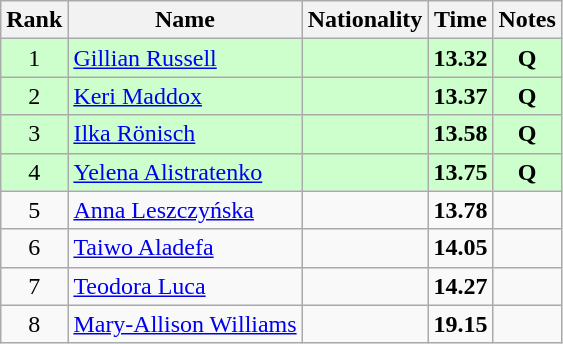<table class="wikitable sortable" style="text-align:center">
<tr>
<th>Rank</th>
<th>Name</th>
<th>Nationality</th>
<th>Time</th>
<th>Notes</th>
</tr>
<tr bgcolor=ccffcc>
<td>1</td>
<td align=left><a href='#'>Gillian Russell</a></td>
<td align=left></td>
<td><strong>13.32</strong></td>
<td><strong>Q</strong></td>
</tr>
<tr bgcolor=ccffcc>
<td>2</td>
<td align=left><a href='#'>Keri Maddox</a></td>
<td align=left></td>
<td><strong>13.37</strong></td>
<td><strong>Q</strong></td>
</tr>
<tr bgcolor=ccffcc>
<td>3</td>
<td align=left><a href='#'>Ilka Rönisch</a></td>
<td align=left></td>
<td><strong>13.58</strong></td>
<td><strong>Q</strong></td>
</tr>
<tr bgcolor=ccffcc>
<td>4</td>
<td align=left><a href='#'>Yelena Alistratenko</a></td>
<td align=left></td>
<td><strong>13.75</strong></td>
<td><strong>Q</strong></td>
</tr>
<tr>
<td>5</td>
<td align=left><a href='#'>Anna Leszczyńska</a></td>
<td align=left></td>
<td><strong>13.78</strong></td>
<td></td>
</tr>
<tr>
<td>6</td>
<td align=left><a href='#'>Taiwo Aladefa</a></td>
<td align=left></td>
<td><strong>14.05</strong></td>
<td></td>
</tr>
<tr>
<td>7</td>
<td align=left><a href='#'>Teodora Luca</a></td>
<td align=left></td>
<td><strong>14.27</strong></td>
<td></td>
</tr>
<tr>
<td>8</td>
<td align=left><a href='#'>Mary-Allison Williams</a></td>
<td align=left></td>
<td><strong>19.15</strong></td>
<td></td>
</tr>
</table>
